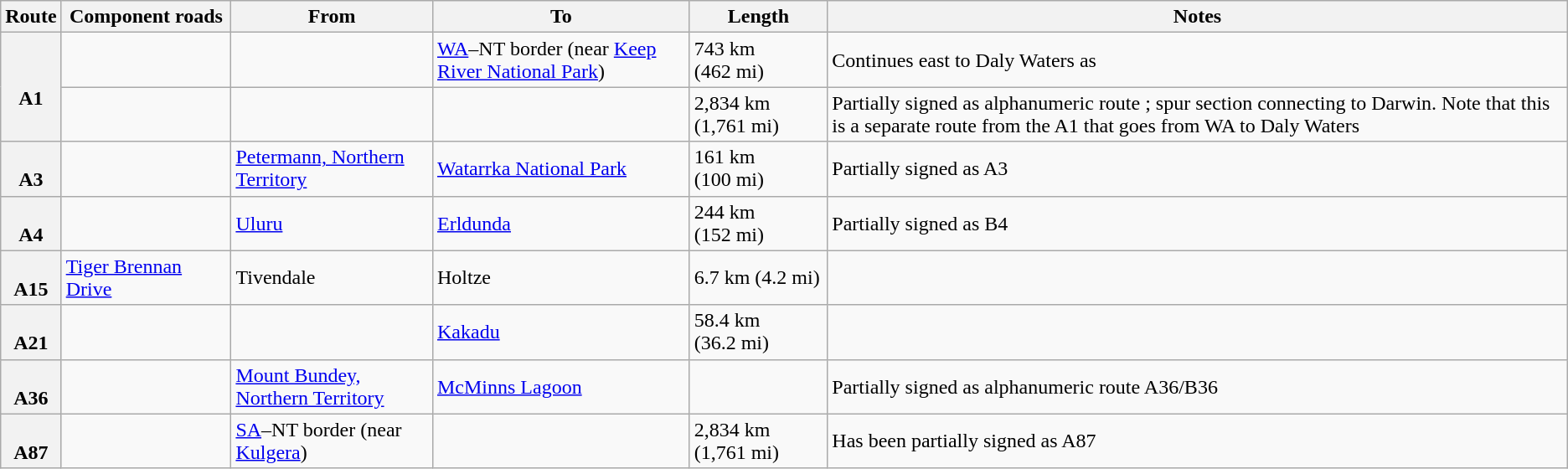<table class="wikitable">
<tr>
<th scope="col">Route</th>
<th scope="col">Component roads</th>
<th scope="col">From</th>
<th scope="col">To</th>
<th scope="col">Length</th>
<th scope="col">Notes</th>
</tr>
<tr>
<th rowspan="2"><br>A1</th>
<td></td>
<td></td>
<td><a href='#'>WA</a>–NT border (near <a href='#'>Keep River National Park</a>)</td>
<td>743 km (462 mi)</td>
<td>Continues east to Daly Waters as </td>
</tr>
<tr>
<td></td>
<td></td>
<td></td>
<td>2,834 km (1,761 mi)</td>
<td>Partially signed as alphanumeric route ; spur section connecting to Darwin. Note that this is a separate route from the A1 that goes from WA to Daly Waters</td>
</tr>
<tr>
<th><br>A3</th>
<td></td>
<td><a href='#'>Petermann, Northern Territory</a></td>
<td><a href='#'>Watarrka National Park</a></td>
<td>161 km (100 mi)</td>
<td>Partially signed as A3</td>
</tr>
<tr>
<th><br>A4</th>
<td></td>
<td><a href='#'>Uluru</a></td>
<td><a href='#'>Erldunda</a></td>
<td>244 km (152 mi)</td>
<td>Partially signed as B4</td>
</tr>
<tr>
<th><br>A15</th>
<td><a href='#'>Tiger Brennan Drive</a></td>
<td>Tivendale</td>
<td>Holtze</td>
<td>6.7 km (4.2 mi)</td>
<td></td>
</tr>
<tr>
<th><br>A21</th>
<td></td>
<td></td>
<td><a href='#'>Kakadu</a></td>
<td>58.4 km (36.2 mi)</td>
<td></td>
</tr>
<tr>
<th><br>A36</th>
<td></td>
<td><a href='#'>Mount Bundey, Northern Territory</a></td>
<td><a href='#'>McMinns Lagoon</a></td>
<td></td>
<td>Partially signed as alphanumeric route A36/B36</td>
</tr>
<tr>
<th><br>A87</th>
<td></td>
<td><a href='#'>SA</a>–NT border (near <a href='#'>Kulgera</a>)</td>
<td></td>
<td>2,834 km (1,761 mi)</td>
<td>Has been partially signed as A87</td>
</tr>
</table>
